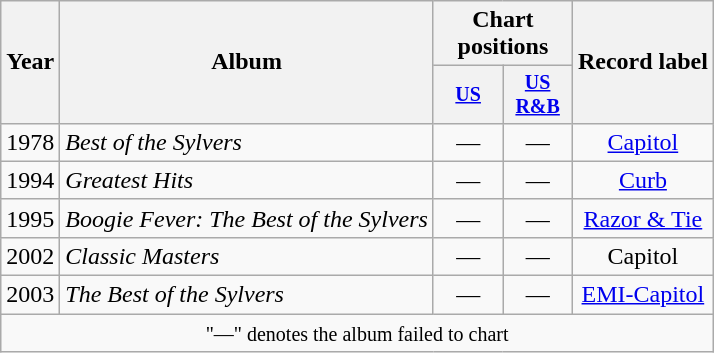<table class="wikitable" style="text-align:center;">
<tr>
<th rowspan="2">Year</th>
<th rowspan="2">Album</th>
<th colspan="2">Chart positions</th>
<th rowspan="2">Record label</th>
</tr>
<tr style="font-size:smaller;">
<th style="width:40px;"><a href='#'>US</a></th>
<th style="width:40px;"><a href='#'>US<br>R&B</a></th>
</tr>
<tr>
<td>1978</td>
<td style="text-align:left;"><em>Best of the Sylvers</em></td>
<td>—</td>
<td>—</td>
<td><a href='#'>Capitol</a></td>
</tr>
<tr>
<td>1994</td>
<td style="text-align:left;"><em>Greatest Hits</em></td>
<td>—</td>
<td>—</td>
<td><a href='#'>Curb</a></td>
</tr>
<tr>
<td>1995</td>
<td style="text-align:left;"><em>Boogie Fever: The Best of the Sylvers</em></td>
<td>—</td>
<td>—</td>
<td><a href='#'>Razor & Tie</a></td>
</tr>
<tr>
<td>2002</td>
<td style="text-align:left;"><em>Classic Masters</em></td>
<td>—</td>
<td>—</td>
<td>Capitol</td>
</tr>
<tr>
<td>2003</td>
<td style="text-align:left;"><em>The Best of the Sylvers</em></td>
<td>—</td>
<td>—</td>
<td><a href='#'>EMI-Capitol</a></td>
</tr>
<tr>
<td style="text-align:center;" colspan="7"><small>"—" denotes the album failed to chart</small></td>
</tr>
</table>
